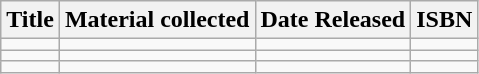<table class="wikitable">
<tr>
<th>Title</th>
<th>Material collected</th>
<th>Date Released</th>
<th>ISBN</th>
</tr>
<tr>
<td></td>
<td></td>
<td></td>
<td></td>
</tr>
<tr>
<td></td>
<td></td>
<td></td>
<td></td>
</tr>
<tr>
<td></td>
<td></td>
<td></td>
<td></td>
</tr>
</table>
